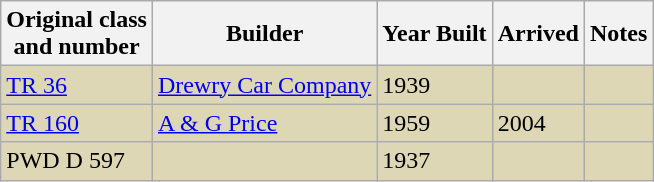<table class="sortable wikitable" border="1">
<tr>
<th>Original class<br>and number</th>
<th>Builder</th>
<th>Year Built</th>
<th>Arrived</th>
<th>Notes</th>
</tr>
<tr style="background:#DED7B6;">
<td><a href='#'>TR 36</a></td>
<td><a href='#'>Drewry Car Company</a></td>
<td>1939</td>
<td></td>
<td></td>
</tr>
<tr style="background:#DED7B6;">
<td><a href='#'>TR 160</a></td>
<td><a href='#'>A & G Price</a></td>
<td>1959</td>
<td>2004</td>
<td></td>
</tr>
<tr style="background:#DED7B6;">
<td>PWD D 597</td>
<td></td>
<td>1937</td>
<td></td>
<td></td>
</tr>
</table>
